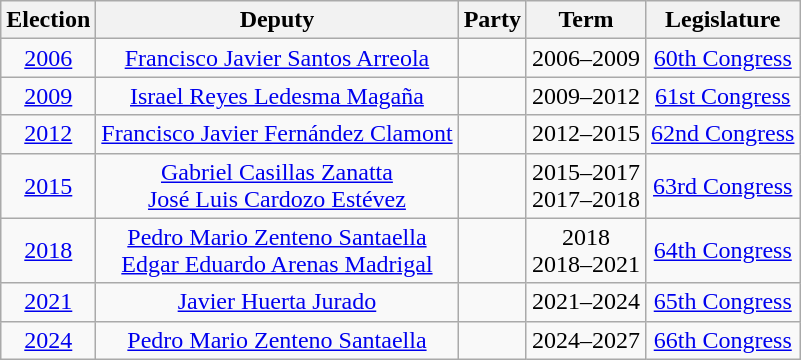<table class="wikitable sortable" style="text-align: center">
<tr>
<th>Election</th>
<th class="unsortable">Deputy</th>
<th class="unsortable">Party</th>
<th class="unsortable">Term</th>
<th class="unsortable">Legislature</th>
</tr>
<tr>
<td><a href='#'>2006</a></td>
<td><a href='#'>Francisco Javier Santos Arreola</a></td>
<td></td>
<td>2006–2009</td>
<td><a href='#'>60th Congress</a></td>
</tr>
<tr>
<td><a href='#'>2009</a></td>
<td><a href='#'>Israel Reyes Ledesma Magaña</a></td>
<td></td>
<td>2009–2012</td>
<td><a href='#'>61st Congress</a></td>
</tr>
<tr>
<td><a href='#'>2012</a></td>
<td><a href='#'>Francisco Javier Fernández Clamont</a></td>
<td></td>
<td>2012–2015</td>
<td><a href='#'>62nd Congress</a></td>
</tr>
<tr>
<td><a href='#'>2015</a></td>
<td><a href='#'>Gabriel Casillas Zanatta</a><br><a href='#'>José Luis Cardozo Estévez</a></td>
<td></td>
<td>2015–2017<br>2017–2018</td>
<td><a href='#'>63rd Congress</a></td>
</tr>
<tr>
<td><a href='#'>2018</a></td>
<td><a href='#'>Pedro Mario Zenteno Santaella</a><br><a href='#'>Edgar Eduardo Arenas Madrigal</a></td>
<td></td>
<td>2018<br>2018–2021</td>
<td><a href='#'>64th Congress</a></td>
</tr>
<tr>
<td><a href='#'>2021</a></td>
<td><a href='#'>Javier Huerta Jurado</a></td>
<td></td>
<td>2021–2024</td>
<td><a href='#'>65th Congress</a></td>
</tr>
<tr>
<td><a href='#'>2024</a></td>
<td><a href='#'>Pedro Mario Zenteno Santaella</a></td>
<td></td>
<td>2024–2027</td>
<td><a href='#'>66th Congress</a></td>
</tr>
</table>
